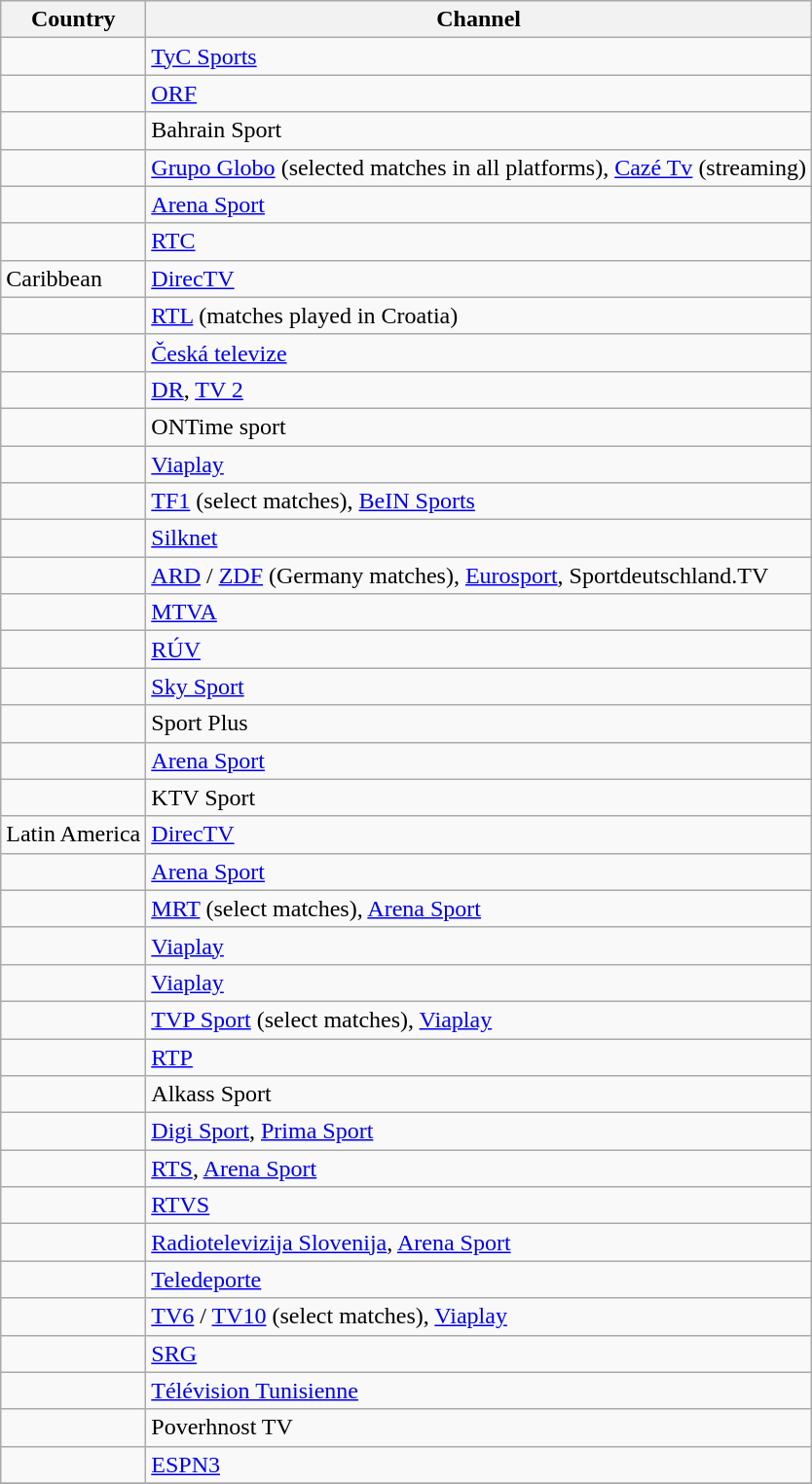<table class="wikitable collapsible collapsed">
<tr>
<th>Country</th>
<th>Channel</th>
</tr>
<tr>
<td></td>
<td><a href='#'>TyC Sports</a></td>
</tr>
<tr>
<td></td>
<td><a href='#'>ORF</a></td>
</tr>
<tr>
<td></td>
<td>Bahrain Sport</td>
</tr>
<tr>
<td></td>
<td><a href='#'>Grupo Globo</a> (selected matches in all platforms), <a href='#'>Cazé Tv</a> (streaming)</td>
</tr>
<tr>
<td></td>
<td><a href='#'>Arena Sport</a></td>
</tr>
<tr>
<td></td>
<td><a href='#'>RTC</a></td>
</tr>
<tr>
<td>Caribbean</td>
<td><a href='#'>DirecTV</a></td>
</tr>
<tr>
<td></td>
<td><a href='#'>RTL</a> (matches played in Croatia)</td>
</tr>
<tr>
<td></td>
<td><a href='#'>Česká televize</a></td>
</tr>
<tr>
<td></td>
<td><a href='#'>DR</a>, <a href='#'>TV 2</a></td>
</tr>
<tr>
<td></td>
<td>ONTime sport</td>
</tr>
<tr>
<td></td>
<td><a href='#'>Viaplay</a></td>
</tr>
<tr>
<td></td>
<td><a href='#'>TF1</a> (select matches), <a href='#'>BeIN Sports</a></td>
</tr>
<tr>
<td></td>
<td><a href='#'>Silknet</a></td>
</tr>
<tr>
<td></td>
<td><a href='#'>ARD</a> / <a href='#'>ZDF</a> (Germany matches), <a href='#'>Eurosport</a>, Sportdeutschland.TV</td>
</tr>
<tr>
<td></td>
<td><a href='#'>MTVA</a></td>
</tr>
<tr>
<td></td>
<td><a href='#'>RÚV</a></td>
</tr>
<tr>
<td></td>
<td><a href='#'>Sky Sport</a></td>
</tr>
<tr>
<td></td>
<td>Sport Plus</td>
</tr>
<tr>
<td></td>
<td><a href='#'>Arena Sport</a></td>
</tr>
<tr>
<td></td>
<td>KTV Sport</td>
</tr>
<tr>
<td>Latin America</td>
<td><a href='#'>DirecTV</a></td>
</tr>
<tr>
<td></td>
<td><a href='#'>Arena Sport</a></td>
</tr>
<tr>
<td></td>
<td><a href='#'>MRT</a> (select matches), <a href='#'>Arena Sport</a></td>
</tr>
<tr>
<td></td>
<td><a href='#'>Viaplay</a></td>
</tr>
<tr>
<td></td>
<td><a href='#'>Viaplay</a></td>
</tr>
<tr>
<td></td>
<td><a href='#'>TVP Sport</a> (select matches), <a href='#'>Viaplay</a></td>
</tr>
<tr>
<td></td>
<td><a href='#'>RTP</a></td>
</tr>
<tr>
<td></td>
<td>Alkass Sport</td>
</tr>
<tr>
<td></td>
<td><a href='#'>Digi Sport</a>, <a href='#'>Prima Sport</a></td>
</tr>
<tr>
<td></td>
<td><a href='#'>RTS</a>, <a href='#'>Arena Sport</a></td>
</tr>
<tr>
<td></td>
<td><a href='#'>RTVS</a></td>
</tr>
<tr>
<td></td>
<td><a href='#'>Radiotelevizija Slovenija</a>, <a href='#'>Arena Sport</a></td>
</tr>
<tr>
<td></td>
<td><a href='#'>Teledeporte</a></td>
</tr>
<tr>
<td></td>
<td><a href='#'>TV6</a> / <a href='#'>TV10</a> (select matches), <a href='#'>Viaplay</a></td>
</tr>
<tr>
<td></td>
<td><a href='#'>SRG</a></td>
</tr>
<tr>
<td></td>
<td><a href='#'>Télévision Tunisienne</a></td>
</tr>
<tr>
<td></td>
<td>Poverhnost TV</td>
</tr>
<tr>
<td></td>
<td><a href='#'>ESPN3</a></td>
</tr>
<tr>
</tr>
</table>
